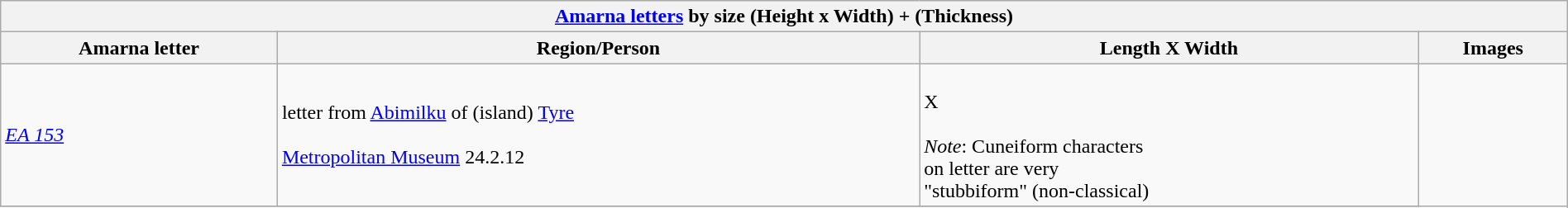<table class="wikitable" align="center" width="100%">
<tr>
<th colspan="5" align="center"><strong><a href='#'>Amarna letters</a> by size (Height x Width) + (Thickness)</strong></th>
</tr>
<tr>
<th>Amarna letter</th>
<th>Region/Person</th>
<th>Length X Width</th>
<th>Images</th>
</tr>
<tr>
<td><em><a href='#'>EA 153</a></em></td>
<td>letter from <a href='#'>Abimilku</a> of (island) <a href='#'>Tyre</a><br><br> <a href='#'>Metropolitan Museum</a> 24.2.12</td>
<td> <br>X <br><br> <em>Note</em>: Cuneiform characters <br> on letter are very <br>"stubbiform" (non-classical)</td>
<td rowspan="99"></td>
</tr>
<tr>
</tr>
</table>
